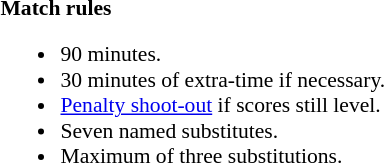<table width=100% style="font-size: 90%">
<tr>
<td width=50% valign=top><br><strong>Match rules</strong><ul><li>90 minutes.</li><li>30 minutes of extra-time if necessary.</li><li><a href='#'>Penalty shoot-out</a> if scores still level.</li><li>Seven named substitutes.</li><li>Maximum of three substitutions.</li></ul></td>
</tr>
</table>
